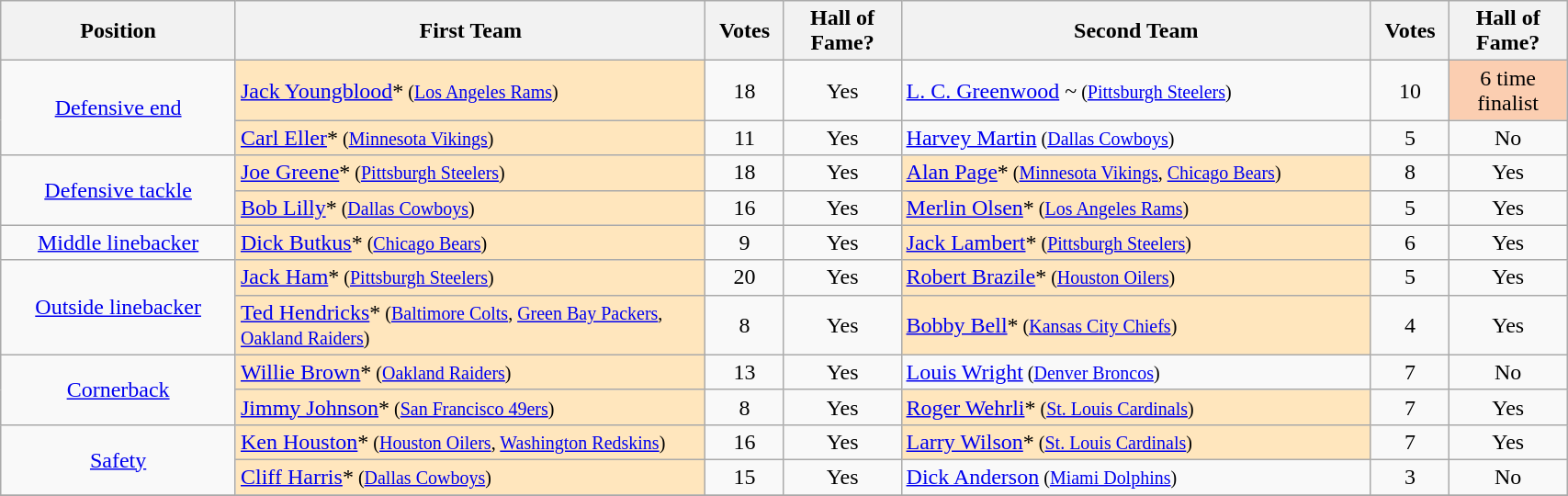<table class="wikitable" width=90%>
<tr>
<th width=15%>Position</th>
<th width=30%>First Team</th>
<th width=5%>Votes</th>
<th width=7.5%>Hall of Fame?</th>
<th width=30%>Second Team</th>
<th width=5%>Votes</th>
<th width=7.5%>Hall of Fame?</th>
</tr>
<tr>
<td align=center rowspan="2"><a href='#'>Defensive end</a></td>
<td style="background-color:#FFE6BD"><a href='#'>Jack Youngblood</a>*<small>  (<a href='#'>Los Angeles Rams</a>)</small></td>
<td align=center>18</td>
<td align=center>Yes</td>
<td><a href='#'>L. C. Greenwood</a> ~<small>  (<a href='#'>Pittsburgh Steelers</a>)</small></td>
<td align=center>10</td>
<td align=center style="background-color:#FBCEB1">6 time finalist</td>
</tr>
<tr>
<td style="background-color:#FFE6BD"><a href='#'>Carl Eller</a>*<small>  (<a href='#'>Minnesota Vikings</a>)</small></td>
<td align=center>11</td>
<td align=center>Yes</td>
<td><a href='#'>Harvey Martin</a><small>  (<a href='#'>Dallas Cowboys</a>)</small></td>
<td align=center>5</td>
<td align=center>No</td>
</tr>
<tr>
<td align=center rowspan="2"><a href='#'>Defensive tackle</a></td>
<td style="background-color:#FFE6BD"><a href='#'>Joe Greene</a>*<small>  (<a href='#'>Pittsburgh Steelers</a>)</small></td>
<td align=center>18</td>
<td align=center>Yes</td>
<td style="background-color:#FFE6BD"><a href='#'>Alan Page</a>*<small> (<a href='#'>Minnesota Vikings</a>, <a href='#'>Chicago Bears</a>)</small></td>
<td align=center>8</td>
<td align=center>Yes</td>
</tr>
<tr>
<td style="background-color:#FFE6BD"><a href='#'>Bob Lilly</a>*<small> (<a href='#'>Dallas Cowboys</a>)</small></td>
<td align=center>16</td>
<td align=center>Yes</td>
<td style="background-color:#FFE6BD"><a href='#'>Merlin Olsen</a>*<small>  (<a href='#'>Los Angeles Rams</a>)</small></td>
<td align=center>5</td>
<td align=center>Yes</td>
</tr>
<tr>
<td align=center><a href='#'>Middle linebacker</a></td>
<td style="background-color:#FFE6BD"><a href='#'>Dick Butkus</a>*<small>  (<a href='#'>Chicago Bears</a>)</small></td>
<td align=center>9</td>
<td align=center>Yes</td>
<td style="background-color:#FFE6BD"><a href='#'>Jack Lambert</a>*<small>  (<a href='#'>Pittsburgh Steelers</a>)</small></td>
<td align=center>6</td>
<td align=center>Yes</td>
</tr>
<tr>
<td align=center rowspan="2"><a href='#'>Outside linebacker</a></td>
<td style="background-color:#FFE6BD"><a href='#'>Jack Ham</a>*<small>  (<a href='#'>Pittsburgh Steelers</a>)</small></td>
<td align=center>20</td>
<td align=center>Yes</td>
<td style="background-color:#FFE6BD"><a href='#'>Robert Brazile</a>*<small>  (<a href='#'>Houston Oilers</a>)</small></td>
<td align=center>5</td>
<td align=center>Yes</td>
</tr>
<tr>
<td style="background-color:#FFE6BD"><a href='#'>Ted Hendricks</a>*<small>  (<a href='#'>Baltimore Colts</a>, <a href='#'>Green Bay Packers</a>, <a href='#'>Oakland Raiders</a>)</small></td>
<td align=center>8</td>
<td align=center>Yes</td>
<td style="background-color:#FFE6BD"><a href='#'>Bobby Bell</a>*<small>  (<a href='#'>Kansas City Chiefs</a>)</small></td>
<td align=center>4</td>
<td align=center>Yes</td>
</tr>
<tr>
<td align=center rowspan="2"><a href='#'>Cornerback</a></td>
<td style="background-color:#FFE6BD"><a href='#'>Willie Brown</a>*<small>  (<a href='#'>Oakland Raiders</a>)</small></td>
<td align=center>13</td>
<td align=center>Yes</td>
<td><a href='#'>Louis Wright</a><small>  (<a href='#'>Denver Broncos</a>)</small></td>
<td align=center>7</td>
<td align=center>No</td>
</tr>
<tr>
<td style="background-color:#FFE6BD"><a href='#'>Jimmy Johnson</a>*<small>  (<a href='#'>San Francisco 49ers</a>)</small></td>
<td align=center>8</td>
<td align=center>Yes</td>
<td style="background-color:#FFE6BD"><a href='#'>Roger Wehrli</a>*<small>  (<a href='#'>St. Louis Cardinals</a>)</small></td>
<td align=center>7</td>
<td align=center>Yes</td>
</tr>
<tr>
<td align=center rowspan="2"><a href='#'>Safety</a></td>
<td style="background-color:#FFE6BD"><a href='#'>Ken Houston</a>*<small>  (<a href='#'>Houston Oilers</a>, <a href='#'>Washington Redskins</a>)</small></td>
<td align=center>16</td>
<td align=center>Yes</td>
<td style="background-color:#FFE6BD"><a href='#'>Larry Wilson</a>*<small>  (<a href='#'>St. Louis Cardinals</a>)</small></td>
<td align=center>7</td>
<td align=center>Yes</td>
</tr>
<tr>
<td style="background-color:#FFE6BD"><a href='#'>Cliff Harris</a>*<small>  (<a href='#'>Dallas Cowboys</a>)</small></td>
<td align=center>15</td>
<td align=center>Yes</td>
<td><a href='#'>Dick Anderson</a><small>  (<a href='#'>Miami Dolphins</a>)</small></td>
<td align=center>3</td>
<td align=center>No</td>
</tr>
<tr>
</tr>
</table>
